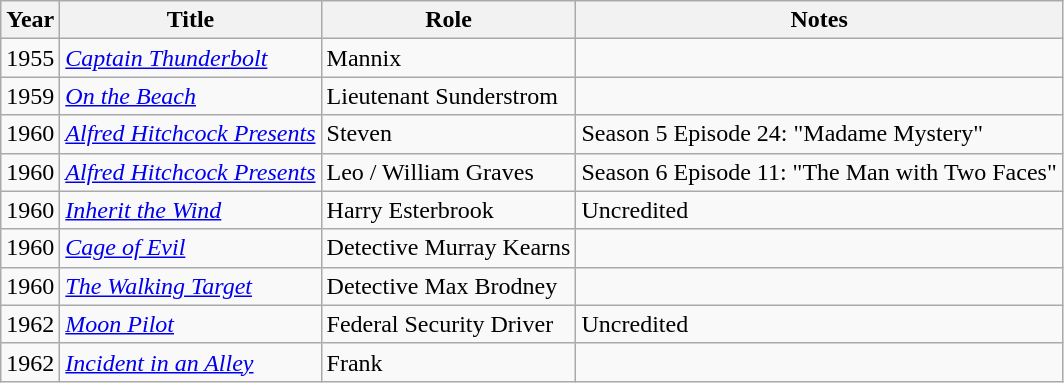<table class="wikitable">
<tr>
<th>Year</th>
<th>Title</th>
<th>Role</th>
<th>Notes</th>
</tr>
<tr>
<td>1955</td>
<td><em><a href='#'>Captain Thunderbolt</a></em></td>
<td>Mannix</td>
<td></td>
</tr>
<tr>
<td>1959</td>
<td><em><a href='#'>On the Beach</a></em></td>
<td>Lieutenant Sunderstrom</td>
<td></td>
</tr>
<tr>
<td>1960</td>
<td><em><a href='#'>Alfred Hitchcock Presents</a></em></td>
<td>Steven</td>
<td>Season 5 Episode 24: "Madame Mystery"</td>
</tr>
<tr>
<td>1960</td>
<td><em><a href='#'>Alfred Hitchcock Presents</a></em></td>
<td>Leo / William Graves</td>
<td>Season 6 Episode 11: "The Man with Two Faces"</td>
</tr>
<tr>
<td>1960</td>
<td><em><a href='#'>Inherit the Wind</a></em></td>
<td>Harry Esterbrook</td>
<td>Uncredited</td>
</tr>
<tr>
<td>1960</td>
<td><em><a href='#'>Cage of Evil</a></em></td>
<td>Detective Murray Kearns</td>
<td></td>
</tr>
<tr>
<td>1960</td>
<td><em><a href='#'>The Walking Target</a></em></td>
<td>Detective Max Brodney</td>
<td></td>
</tr>
<tr>
<td>1962</td>
<td><em><a href='#'>Moon Pilot</a></em></td>
<td>Federal Security Driver</td>
<td>Uncredited</td>
</tr>
<tr>
<td>1962</td>
<td><em><a href='#'>Incident in an Alley</a></em></td>
<td>Frank</td>
<td></td>
</tr>
</table>
